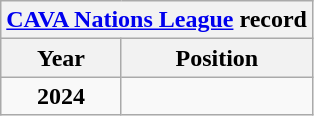<table class="wikitable" style="text-align: center;">
<tr>
<th colspan=6><a href='#'>CAVA Nations League</a> record</th>
</tr>
<tr>
<th>Year</th>
<th>Position</th>
</tr>
<tr>
<td> <strong>2024</strong></td>
<td><strong></strong></td>
</tr>
</table>
